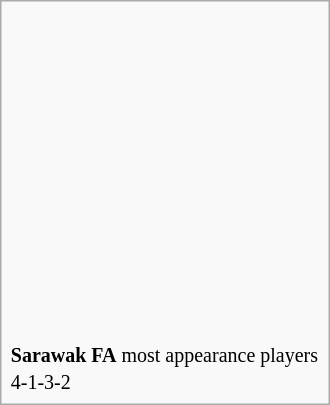<table class="infobox" width="220px">
<tr>
<td><div><br><br>
<br>
<br>
<br>
<br>
<br>
<br>
<br>
<br>
<br>
<br>

</div></td>
</tr>
<tr>
<td><small><strong>Sarawak FA</strong> most appearance players 4-1-3-2</small></td>
</tr>
</table>
